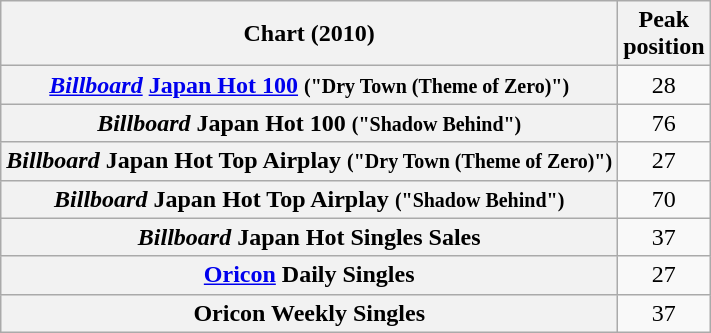<table class="wikitable plainrowheaders">
<tr>
<th scope="col">Chart (2010)</th>
<th scope="col">Peak<br>position</th>
</tr>
<tr>
<th scope="row"><em><a href='#'>Billboard</a></em> <a href='#'>Japan Hot 100</a> <small>("Dry Town (Theme of Zero)")</small></th>
<td align="center">28</td>
</tr>
<tr>
<th scope="row"><em>Billboard</em> Japan Hot 100 <small>("Shadow Behind")</small></th>
<td align="center">76</td>
</tr>
<tr>
<th scope="row"><em>Billboard</em> Japan Hot Top Airplay <small>("Dry Town (Theme of Zero)")</small></th>
<td align="center">27</td>
</tr>
<tr>
<th scope="row"><em>Billboard</em> Japan Hot Top Airplay <small>("Shadow Behind")</small></th>
<td align="center">70</td>
</tr>
<tr>
<th scope="row"><em>Billboard</em> Japan Hot Singles Sales</th>
<td align="center">37</td>
</tr>
<tr>
<th scope="row"><a href='#'>Oricon</a> Daily Singles</th>
<td align="center">27</td>
</tr>
<tr>
<th scope="row">Oricon Weekly Singles</th>
<td align="center">37</td>
</tr>
</table>
